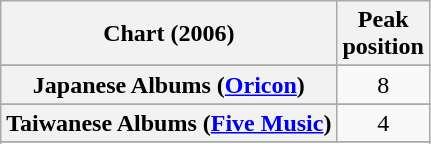<table class="wikitable plainrowheaders sortable" style="text-align:center">
<tr>
<th scope="col">Chart (2006)</th>
<th scope="col">Peak<br>position</th>
</tr>
<tr>
</tr>
<tr>
</tr>
<tr>
</tr>
<tr>
</tr>
<tr>
</tr>
<tr>
</tr>
<tr>
</tr>
<tr>
</tr>
<tr>
</tr>
<tr>
</tr>
<tr>
</tr>
<tr>
</tr>
<tr>
</tr>
<tr>
<th scope="row">Japanese Albums (<a href='#'>Oricon</a>)</th>
<td>8</td>
</tr>
<tr>
</tr>
<tr>
</tr>
<tr>
</tr>
<tr>
</tr>
<tr>
</tr>
<tr>
<th scope="row">Taiwanese Albums (<a href='#'>Five Music</a>)</th>
<td>4</td>
</tr>
<tr>
</tr>
<tr>
</tr>
</table>
